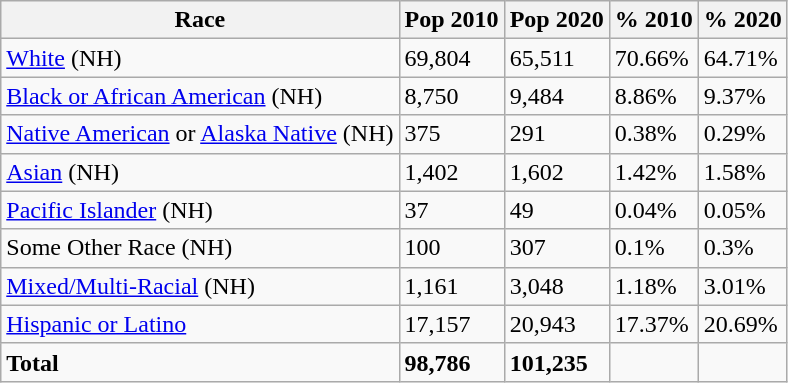<table class="wikitable">
<tr>
<th>Race</th>
<th>Pop 2010</th>
<th>Pop 2020</th>
<th>% 2010</th>
<th>% 2020</th>
</tr>
<tr>
<td><a href='#'>White</a> (NH)</td>
<td>69,804</td>
<td>65,511</td>
<td>70.66%</td>
<td>64.71%</td>
</tr>
<tr>
<td><a href='#'>Black or African American</a> (NH)</td>
<td>8,750</td>
<td>9,484</td>
<td>8.86%</td>
<td>9.37%</td>
</tr>
<tr>
<td><a href='#'>Native American</a> or <a href='#'>Alaska Native</a> (NH)</td>
<td>375</td>
<td>291</td>
<td>0.38%</td>
<td>0.29%</td>
</tr>
<tr>
<td><a href='#'>Asian</a> (NH)</td>
<td>1,402</td>
<td>1,602</td>
<td>1.42%</td>
<td>1.58%</td>
</tr>
<tr>
<td><a href='#'>Pacific Islander</a> (NH)</td>
<td>37</td>
<td>49</td>
<td>0.04%</td>
<td>0.05%</td>
</tr>
<tr>
<td>Some Other Race (NH)</td>
<td>100</td>
<td>307</td>
<td>0.1%</td>
<td>0.3%</td>
</tr>
<tr>
<td><a href='#'>Mixed/Multi-Racial</a> (NH)</td>
<td>1,161</td>
<td>3,048</td>
<td>1.18%</td>
<td>3.01%</td>
</tr>
<tr>
<td><a href='#'>Hispanic or Latino</a></td>
<td>17,157</td>
<td>20,943</td>
<td>17.37%</td>
<td>20.69%</td>
</tr>
<tr>
<td><strong>Total</strong></td>
<td><strong>98,786</strong></td>
<td><strong>101,235</strong></td>
<td></td>
<td></td>
</tr>
</table>
